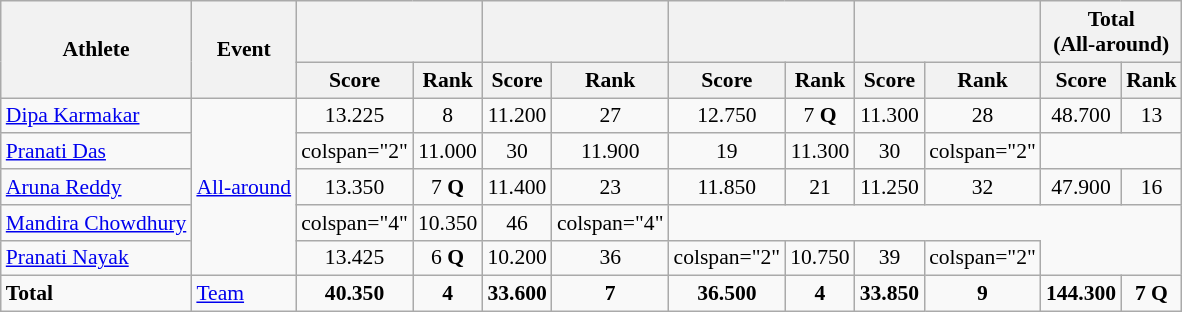<table class=wikitable style="text-align:center; font-size:90%">
<tr>
<th rowspan="2">Athlete</th>
<th rowspan="2">Event</th>
<th colspan="2"></th>
<th colspan="2"></th>
<th colspan="2"></th>
<th colspan="2"></th>
<th colspan="2">Total<br>(All-around)</th>
</tr>
<tr>
<th>Score</th>
<th>Rank</th>
<th>Score</th>
<th>Rank</th>
<th>Score</th>
<th>Rank</th>
<th>Score</th>
<th>Rank</th>
<th>Score</th>
<th>Rank</th>
</tr>
<tr>
<td align=left><a href='#'>Dipa Karmakar</a></td>
<td align=left rowspan="5"><a href='#'>All-around</a></td>
<td>13.225</td>
<td>8</td>
<td>11.200</td>
<td>27</td>
<td>12.750</td>
<td>7 <strong>Q</strong></td>
<td>11.300</td>
<td>28</td>
<td>48.700</td>
<td>13</td>
</tr>
<tr>
<td align=left><a href='#'>Pranati Das</a></td>
<td>colspan="2" </td>
<td>11.000</td>
<td>30</td>
<td>11.900</td>
<td>19</td>
<td>11.300</td>
<td>30</td>
<td>colspan="2" </td>
</tr>
<tr>
<td align=left><a href='#'>Aruna Reddy</a></td>
<td>13.350</td>
<td>7 <strong>Q</strong></td>
<td>11.400</td>
<td>23</td>
<td>11.850</td>
<td>21</td>
<td>11.250</td>
<td>32</td>
<td>47.900</td>
<td>16</td>
</tr>
<tr>
<td align=left><a href='#'>Mandira Chowdhury</a></td>
<td>colspan="4" </td>
<td>10.350</td>
<td>46</td>
<td>colspan="4" </td>
</tr>
<tr>
<td align=left><a href='#'>Pranati Nayak</a></td>
<td>13.425</td>
<td>6 <strong>Q</strong></td>
<td>10.200</td>
<td>36</td>
<td>colspan="2" </td>
<td>10.750</td>
<td>39</td>
<td>colspan="2" </td>
</tr>
<tr>
<td align=left><strong>Total</strong></td>
<td align=left><a href='#'>Team</a></td>
<td><strong>40.350</strong></td>
<td><strong>4</strong></td>
<td><strong>33.600</strong></td>
<td><strong>7</strong></td>
<td><strong>36.500</strong></td>
<td><strong>4</strong></td>
<td><strong>33.850</strong></td>
<td><strong>9</strong></td>
<td><strong>144.300</strong></td>
<td><strong>7 Q</strong></td>
</tr>
</table>
